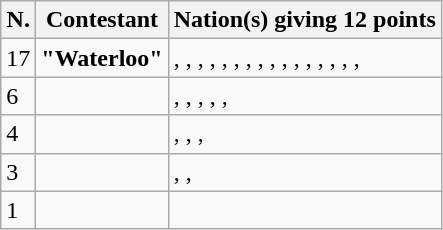<table class="wikitable plainrowheaders">
<tr>
<th scope="col">N.</th>
<th scope="col">Contestant</th>
<th scope="col">Nation(s) giving 12 points</th>
</tr>
<tr>
<td>17</td>
<td><strong>"Waterloo"</strong></td>
<td>, , , , , , , , , , , , , , , , </td>
</tr>
<tr>
<td>6</td>
<td></td>
<td>, , , , , </td>
</tr>
<tr>
<td>4</td>
<td></td>
<td>, , , </td>
</tr>
<tr>
<td>3</td>
<td></td>
<td>, , </td>
</tr>
<tr>
<td>1</td>
<td></td>
<td></td>
</tr>
</table>
